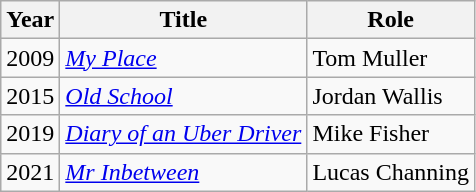<table class="wikitable sortable">
<tr>
<th>Year</th>
<th>Title</th>
<th>Role</th>
</tr>
<tr>
<td>2009</td>
<td><em><a href='#'>My Place</a></em></td>
<td>Tom Muller</td>
</tr>
<tr>
<td>2015</td>
<td><em><a href='#'>Old School</a></em></td>
<td>Jordan Wallis</td>
</tr>
<tr>
<td>2019</td>
<td><em><a href='#'>Diary of an Uber Driver</a></em></td>
<td>Mike Fisher</td>
</tr>
<tr>
<td>2021</td>
<td><em><a href='#'>Mr Inbetween</a></em></td>
<td>Lucas Channing</td>
</tr>
</table>
